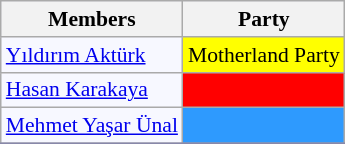<table class=wikitable style="border:1px solid #8888aa; background-color:#f7f8ff; padding:0px; font-size:90%;">
<tr>
<th>Members</th>
<th>Party</th>
</tr>
<tr>
<td><a href='#'>Yıldırım Aktürk</a></td>
<td style="background: #ffff00">Motherland Party</td>
</tr>
<tr>
<td><a href='#'>Hasan Karakaya</a></td>
<td style="background: #ff0000"></td>
</tr>
<tr>
<td><a href='#'>Mehmet Yaşar Ünal</a></td>
<td style="background: #2E9AFE"></td>
</tr>
<tr>
</tr>
</table>
